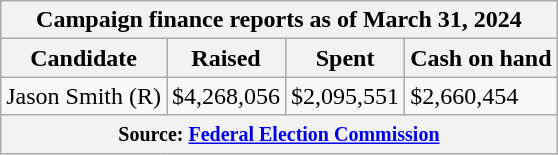<table class="wikitable sortable">
<tr>
<th colspan=4>Campaign finance reports as of March 31, 2024</th>
</tr>
<tr style="text-align:center;">
<th>Candidate</th>
<th>Raised</th>
<th>Spent</th>
<th>Cash on hand</th>
</tr>
<tr>
<td>Jason Smith (R)</td>
<td>$4,268,056</td>
<td>$2,095,551</td>
<td>$2,660,454</td>
</tr>
<tr>
<th colspan="4"><small>Source: <a href='#'>Federal Election Commission</a></small></th>
</tr>
</table>
